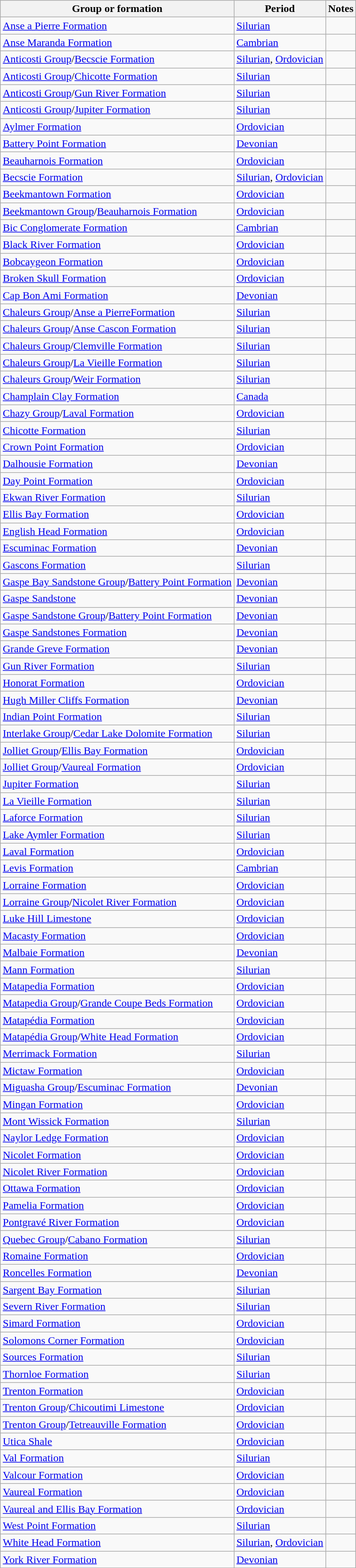<table class="wikitable sortable">
<tr>
<th>Group or formation</th>
<th>Period</th>
<th class="unsortable">Notes</th>
</tr>
<tr>
<td><a href='#'>Anse a Pierre Formation</a></td>
<td><a href='#'>Silurian</a></td>
<td></td>
</tr>
<tr>
<td><a href='#'>Anse Maranda Formation</a></td>
<td><a href='#'>Cambrian</a></td>
<td></td>
</tr>
<tr>
<td><a href='#'>Anticosti Group</a>/<a href='#'>Becscie Formation</a></td>
<td><a href='#'>Silurian</a>, <a href='#'>Ordovician</a></td>
<td></td>
</tr>
<tr>
<td><a href='#'>Anticosti Group</a>/<a href='#'>Chicotte Formation</a></td>
<td><a href='#'>Silurian</a></td>
<td></td>
</tr>
<tr>
<td><a href='#'>Anticosti Group</a>/<a href='#'>Gun River Formation</a></td>
<td><a href='#'>Silurian</a></td>
<td></td>
</tr>
<tr>
<td><a href='#'>Anticosti Group</a>/<a href='#'>Jupiter Formation</a></td>
<td><a href='#'>Silurian</a></td>
<td></td>
</tr>
<tr>
<td><a href='#'>Aylmer Formation</a></td>
<td><a href='#'>Ordovician</a></td>
<td></td>
</tr>
<tr>
<td><a href='#'>Battery Point Formation</a></td>
<td><a href='#'>Devonian</a></td>
<td></td>
</tr>
<tr>
<td><a href='#'>Beauharnois Formation</a></td>
<td><a href='#'>Ordovician</a></td>
<td></td>
</tr>
<tr>
<td><a href='#'>Becscie Formation</a></td>
<td><a href='#'>Silurian</a>, <a href='#'>Ordovician</a></td>
<td></td>
</tr>
<tr>
<td><a href='#'>Beekmantown Formation</a></td>
<td><a href='#'>Ordovician</a></td>
<td></td>
</tr>
<tr>
<td><a href='#'>Beekmantown Group</a>/<a href='#'>Beauharnois Formation</a></td>
<td><a href='#'>Ordovician</a></td>
<td></td>
</tr>
<tr>
<td><a href='#'>Bic Conglomerate Formation</a></td>
<td><a href='#'>Cambrian</a></td>
<td></td>
</tr>
<tr>
<td><a href='#'>Black River Formation</a></td>
<td><a href='#'>Ordovician</a></td>
<td></td>
</tr>
<tr>
<td><a href='#'>Bobcaygeon Formation</a></td>
<td><a href='#'>Ordovician</a></td>
<td></td>
</tr>
<tr>
<td><a href='#'>Broken Skull Formation</a></td>
<td><a href='#'>Ordovician</a></td>
<td></td>
</tr>
<tr>
<td><a href='#'>Cap Bon Ami Formation</a></td>
<td><a href='#'>Devonian</a></td>
<td></td>
</tr>
<tr>
<td><a href='#'>Chaleurs Group</a>/<a href='#'>Anse a PierreFormation</a></td>
<td><a href='#'>Silurian</a></td>
<td></td>
</tr>
<tr>
<td><a href='#'>Chaleurs Group</a>/<a href='#'>Anse Cascon Formation</a></td>
<td><a href='#'>Silurian</a></td>
<td></td>
</tr>
<tr>
<td><a href='#'>Chaleurs Group</a>/<a href='#'>Clemville Formation</a></td>
<td><a href='#'>Silurian</a></td>
<td></td>
</tr>
<tr>
<td><a href='#'>Chaleurs Group</a>/<a href='#'>La Vieille Formation</a></td>
<td><a href='#'>Silurian</a></td>
<td></td>
</tr>
<tr>
<td><a href='#'>Chaleurs Group</a>/<a href='#'>Weir Formation</a></td>
<td><a href='#'>Silurian</a></td>
<td></td>
</tr>
<tr>
<td><a href='#'>Champlain Clay Formation</a></td>
<td><a href='#'>Canada</a></td>
<td></td>
</tr>
<tr>
<td><a href='#'>Chazy Group</a>/<a href='#'>Laval Formation</a></td>
<td><a href='#'>Ordovician</a></td>
<td></td>
</tr>
<tr>
<td><a href='#'>Chicotte Formation</a></td>
<td><a href='#'>Silurian</a></td>
<td></td>
</tr>
<tr>
<td><a href='#'>Crown Point Formation</a></td>
<td><a href='#'>Ordovician</a></td>
<td></td>
</tr>
<tr>
<td><a href='#'>Dalhousie Formation</a></td>
<td><a href='#'>Devonian</a></td>
<td></td>
</tr>
<tr>
<td><a href='#'>Day Point Formation</a></td>
<td><a href='#'>Ordovician</a></td>
<td></td>
</tr>
<tr>
<td><a href='#'>Ekwan River Formation</a></td>
<td><a href='#'>Silurian</a></td>
<td></td>
</tr>
<tr>
<td><a href='#'>Ellis Bay Formation</a></td>
<td><a href='#'>Ordovician</a></td>
<td></td>
</tr>
<tr>
<td><a href='#'>English Head Formation</a></td>
<td><a href='#'>Ordovician</a></td>
<td></td>
</tr>
<tr>
<td><a href='#'>Escuminac Formation</a></td>
<td><a href='#'>Devonian</a></td>
<td></td>
</tr>
<tr>
<td><a href='#'>Gascons Formation</a></td>
<td><a href='#'>Silurian</a></td>
<td></td>
</tr>
<tr>
<td><a href='#'>Gaspe Bay Sandstone Group</a>/<a href='#'>Battery Point Formation</a></td>
<td><a href='#'>Devonian</a></td>
<td></td>
</tr>
<tr>
<td><a href='#'>Gaspe Sandstone</a></td>
<td><a href='#'>Devonian</a></td>
<td></td>
</tr>
<tr>
<td><a href='#'>Gaspe Sandstone Group</a>/<a href='#'>Battery Point Formation</a></td>
<td><a href='#'>Devonian</a></td>
<td></td>
</tr>
<tr>
<td><a href='#'>Gaspe Sandstones Formation</a></td>
<td><a href='#'>Devonian</a></td>
<td></td>
</tr>
<tr>
<td><a href='#'>Grande Greve Formation</a></td>
<td><a href='#'>Devonian</a></td>
<td></td>
</tr>
<tr>
<td><a href='#'>Gun River Formation</a></td>
<td><a href='#'>Silurian</a></td>
<td></td>
</tr>
<tr>
<td><a href='#'>Honorat Formation</a></td>
<td><a href='#'>Ordovician</a></td>
<td></td>
</tr>
<tr>
<td><a href='#'>Hugh Miller Cliffs Formation</a></td>
<td><a href='#'>Devonian</a></td>
<td></td>
</tr>
<tr>
<td><a href='#'>Indian Point Formation</a></td>
<td><a href='#'>Silurian</a></td>
<td></td>
</tr>
<tr>
<td><a href='#'>Interlake Group</a>/<a href='#'>Cedar Lake Dolomite Formation</a></td>
<td><a href='#'>Silurian</a></td>
<td></td>
</tr>
<tr>
<td><a href='#'>Jolliet Group</a>/<a href='#'>Ellis Bay Formation</a></td>
<td><a href='#'>Ordovician</a></td>
<td></td>
</tr>
<tr>
<td><a href='#'>Jolliet Group</a>/<a href='#'>Vaureal Formation</a></td>
<td><a href='#'>Ordovician</a></td>
<td></td>
</tr>
<tr>
<td><a href='#'>Jupiter Formation</a></td>
<td><a href='#'>Silurian</a></td>
<td></td>
</tr>
<tr>
<td><a href='#'>La Vieille Formation</a></td>
<td><a href='#'>Silurian</a></td>
<td></td>
</tr>
<tr>
<td><a href='#'>Laforce Formation</a></td>
<td><a href='#'>Silurian</a></td>
<td></td>
</tr>
<tr>
<td><a href='#'>Lake Aymler Formation</a></td>
<td><a href='#'>Silurian</a></td>
<td></td>
</tr>
<tr>
<td><a href='#'>Laval Formation</a></td>
<td><a href='#'>Ordovician</a></td>
<td></td>
</tr>
<tr>
<td><a href='#'>Levis Formation</a></td>
<td><a href='#'>Cambrian</a></td>
<td></td>
</tr>
<tr>
<td><a href='#'>Lorraine Formation</a></td>
<td><a href='#'>Ordovician</a></td>
<td></td>
</tr>
<tr>
<td><a href='#'>Lorraine Group</a>/<a href='#'>Nicolet River Formation</a></td>
<td><a href='#'>Ordovician</a></td>
<td></td>
</tr>
<tr>
<td><a href='#'>Luke Hill Limestone</a></td>
<td><a href='#'>Ordovician</a></td>
<td></td>
</tr>
<tr>
<td><a href='#'>Macasty Formation</a></td>
<td><a href='#'>Ordovician</a></td>
<td></td>
</tr>
<tr>
<td><a href='#'>Malbaie Formation</a></td>
<td><a href='#'>Devonian</a></td>
<td></td>
</tr>
<tr>
<td><a href='#'>Mann Formation</a></td>
<td><a href='#'>Silurian</a></td>
<td></td>
</tr>
<tr>
<td><a href='#'>Matapedia Formation</a></td>
<td><a href='#'>Ordovician</a></td>
<td></td>
</tr>
<tr>
<td><a href='#'>Matapedia Group</a>/<a href='#'>Grande Coupe Beds Formation</a></td>
<td><a href='#'>Ordovician</a></td>
<td></td>
</tr>
<tr>
<td><a href='#'>Matapédia Formation</a></td>
<td><a href='#'>Ordovician</a></td>
<td></td>
</tr>
<tr>
<td><a href='#'>Matapédia Group</a>/<a href='#'>White Head Formation</a></td>
<td><a href='#'>Ordovician</a></td>
<td></td>
</tr>
<tr>
<td><a href='#'>Merrimack Formation</a></td>
<td><a href='#'>Silurian</a></td>
<td></td>
</tr>
<tr>
<td><a href='#'>Mictaw Formation</a></td>
<td><a href='#'>Ordovician</a></td>
<td></td>
</tr>
<tr>
<td><a href='#'>Miguasha Group</a>/<a href='#'>Escuminac Formation</a></td>
<td><a href='#'>Devonian</a></td>
<td></td>
</tr>
<tr>
<td><a href='#'>Mingan Formation</a></td>
<td><a href='#'>Ordovician</a></td>
<td></td>
</tr>
<tr>
<td><a href='#'>Mont Wissick Formation</a></td>
<td><a href='#'>Silurian</a></td>
<td></td>
</tr>
<tr>
<td><a href='#'>Naylor Ledge Formation</a></td>
<td><a href='#'>Ordovician</a></td>
<td></td>
</tr>
<tr>
<td><a href='#'>Nicolet Formation</a></td>
<td><a href='#'>Ordovician</a></td>
<td></td>
</tr>
<tr>
<td><a href='#'>Nicolet River Formation</a></td>
<td><a href='#'>Ordovician</a></td>
<td></td>
</tr>
<tr>
<td><a href='#'>Ottawa Formation</a></td>
<td><a href='#'>Ordovician</a></td>
<td></td>
</tr>
<tr>
<td><a href='#'>Pamelia Formation</a></td>
<td><a href='#'>Ordovician</a></td>
<td></td>
</tr>
<tr>
<td><a href='#'>Pontgravé River Formation</a></td>
<td><a href='#'>Ordovician</a></td>
<td></td>
</tr>
<tr>
<td><a href='#'>Quebec Group</a>/<a href='#'>Cabano Formation</a></td>
<td><a href='#'>Silurian</a></td>
<td></td>
</tr>
<tr>
<td><a href='#'>Romaine Formation</a></td>
<td><a href='#'>Ordovician</a></td>
<td></td>
</tr>
<tr>
<td><a href='#'>Roncelles Formation</a></td>
<td><a href='#'>Devonian</a></td>
<td></td>
</tr>
<tr>
<td><a href='#'>Sargent Bay Formation</a></td>
<td><a href='#'>Silurian</a></td>
<td></td>
</tr>
<tr>
<td><a href='#'>Severn River Formation</a></td>
<td><a href='#'>Silurian</a></td>
<td></td>
</tr>
<tr>
<td><a href='#'>Simard Formation</a></td>
<td><a href='#'>Ordovician</a></td>
<td></td>
</tr>
<tr>
<td><a href='#'>Solomons Corner Formation</a></td>
<td><a href='#'>Ordovician</a></td>
<td></td>
</tr>
<tr>
<td><a href='#'>Sources Formation</a></td>
<td><a href='#'>Silurian</a></td>
<td></td>
</tr>
<tr>
<td><a href='#'>Thornloe Formation</a></td>
<td><a href='#'>Silurian</a></td>
<td></td>
</tr>
<tr>
<td><a href='#'>Trenton Formation</a></td>
<td><a href='#'>Ordovician</a></td>
<td></td>
</tr>
<tr>
<td><a href='#'>Trenton Group</a>/<a href='#'>Chicoutimi Limestone</a></td>
<td><a href='#'>Ordovician</a></td>
<td></td>
</tr>
<tr>
<td><a href='#'>Trenton Group</a>/<a href='#'>Tetreauville Formation</a></td>
<td><a href='#'>Ordovician</a></td>
<td></td>
</tr>
<tr>
<td><a href='#'>Utica Shale</a></td>
<td><a href='#'>Ordovician</a></td>
<td></td>
</tr>
<tr>
<td><a href='#'>Val Formation</a></td>
<td><a href='#'>Silurian</a></td>
<td></td>
</tr>
<tr>
<td><a href='#'>Valcour Formation</a></td>
<td><a href='#'>Ordovician</a></td>
<td></td>
</tr>
<tr>
<td><a href='#'>Vaureal Formation</a></td>
<td><a href='#'>Ordovician</a></td>
<td></td>
</tr>
<tr>
<td><a href='#'>Vaureal and Ellis Bay Formation</a></td>
<td><a href='#'>Ordovician</a></td>
<td></td>
</tr>
<tr>
<td><a href='#'>West Point Formation</a></td>
<td><a href='#'>Silurian</a></td>
<td></td>
</tr>
<tr>
<td><a href='#'>White Head Formation</a></td>
<td><a href='#'>Silurian</a>, <a href='#'>Ordovician</a></td>
<td></td>
</tr>
<tr>
<td><a href='#'>York River Formation</a></td>
<td><a href='#'>Devonian</a></td>
<td></td>
</tr>
<tr>
</tr>
</table>
